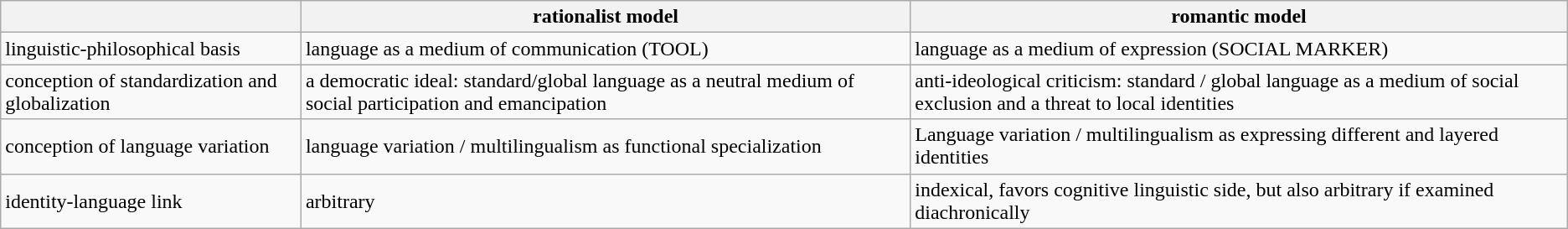<table class="wikitable">
<tr>
<th></th>
<th>rationalist model</th>
<th>romantic model</th>
</tr>
<tr>
<td>linguistic-philosophical basis</td>
<td>language as a medium of communication (TOOL)</td>
<td>language as a medium of expression (SOCIAL MARKER)</td>
</tr>
<tr>
<td>conception of standardization and globalization</td>
<td>a democratic ideal: standard/global language as a neutral medium of social participation and emancipation</td>
<td>anti-ideological criticism: standard / global language as a medium of social exclusion and a threat to local identities</td>
</tr>
<tr>
<td>conception of language variation</td>
<td>language variation / multilingualism as functional specialization</td>
<td>Language variation / multilingualism as expressing different and layered identities</td>
</tr>
<tr>
<td>identity-language link</td>
<td>arbitrary</td>
<td>indexical, favors cognitive linguistic side, but also arbitrary if examined diachronically</td>
</tr>
</table>
